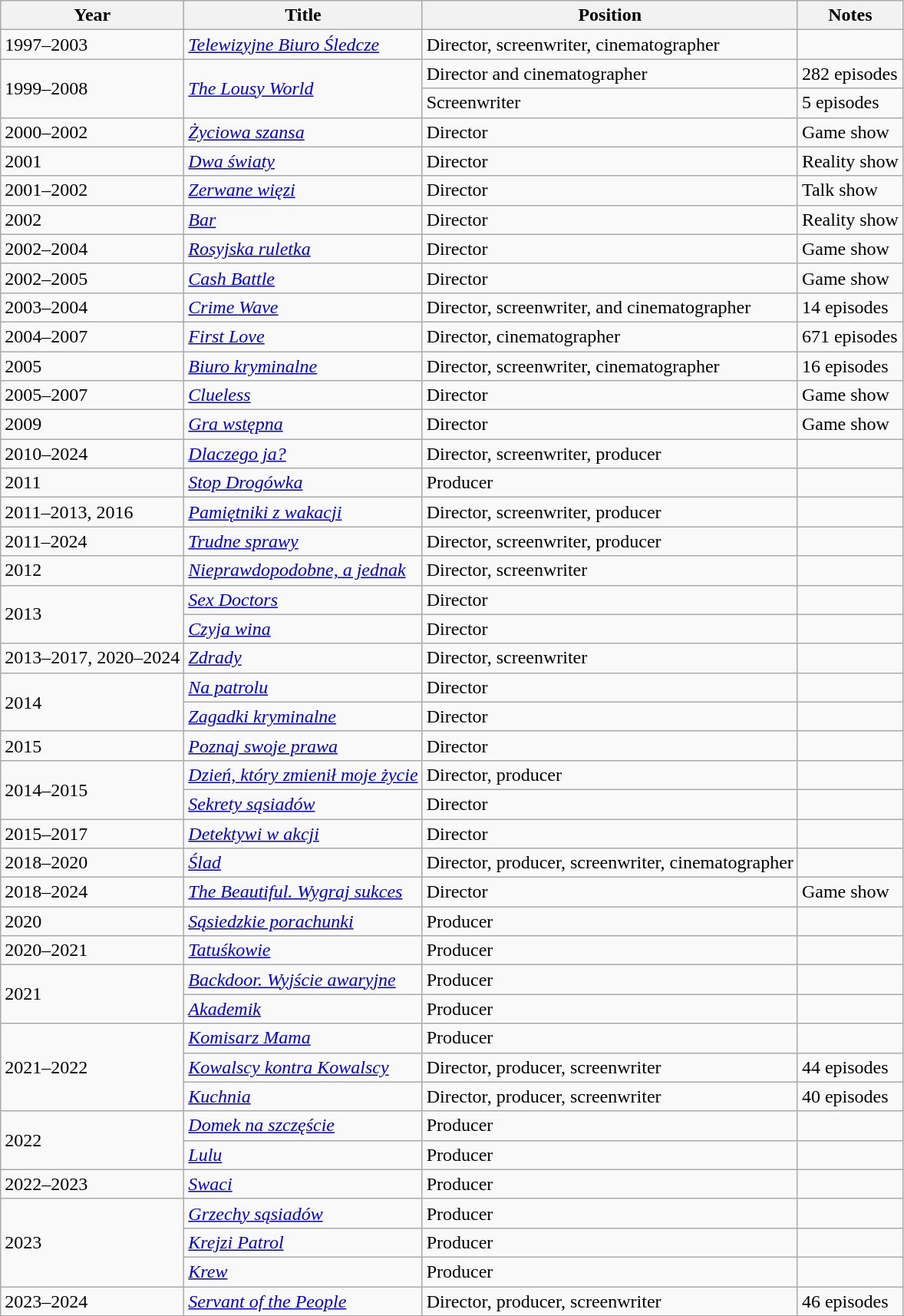<table class="wikitable plainrowheaders sortable">
<tr>
<th scope="col">Year</th>
<th scope="col">Title</th>
<th scope="col">Position</th>
<th scope="col" class="unsortable">Notes</th>
</tr>
<tr>
<td>1997–2003</td>
<td><em><a href='#'>Telewizyjne Biuro Śledcze</a></em></td>
<td>Director, screenwriter, cinematographer</td>
<td></td>
</tr>
<tr>
<td rowspan=2>1999–2008</td>
<td rowspan=2><em><a href='#'>The Lousy World</a></em></td>
<td>Director and cinematographer</td>
<td>282 episodes</td>
</tr>
<tr>
<td>Screenwriter</td>
<td>5 episodes</td>
</tr>
<tr>
<td>2000–2002</td>
<td><em><a href='#'>Życiowa szansa</a></em></td>
<td>Director</td>
<td>Game show</td>
</tr>
<tr>
<td>2001</td>
<td><em><a href='#'>Dwa światy</a></em></td>
<td>Director</td>
<td>Reality show</td>
</tr>
<tr>
<td>2001–2002</td>
<td><em><a href='#'>Zerwane więzi</a></em></td>
<td>Director</td>
<td>Talk show</td>
</tr>
<tr>
<td>2002</td>
<td><em><a href='#'>Bar</a></em></td>
<td>Director</td>
<td>Reality show</td>
</tr>
<tr>
<td>2002–2004</td>
<td><em><a href='#'>Rosyjska ruletka</a></em></td>
<td>Director</td>
<td>Game show</td>
</tr>
<tr>
<td>2002–2005</td>
<td><em><a href='#'>Cash Battle</a></em></td>
<td>Director</td>
<td>Game show</td>
</tr>
<tr>
<td>2003–2004</td>
<td><em><a href='#'>Crime Wave</a></em></td>
<td>Director, screenwriter, and cinematographer</td>
<td>14 episodes</td>
</tr>
<tr>
<td>2004–2007</td>
<td><em><a href='#'>First Love</a></em></td>
<td>Director, cinematographer</td>
<td>671 episodes</td>
</tr>
<tr>
<td>2005</td>
<td><em><a href='#'>Biuro kryminalne</a></em></td>
<td>Director, screenwriter, cinematographer</td>
<td>16 episodes</td>
</tr>
<tr>
<td>2005–2007</td>
<td><em><a href='#'>Clueless</a></em></td>
<td>Director</td>
<td>Game show</td>
</tr>
<tr>
<td>2009</td>
<td><em><a href='#'>Gra wstępna</a></em></td>
<td>Director</td>
<td>Game show</td>
</tr>
<tr>
<td>2010–2024</td>
<td><em><a href='#'>Dlaczego ja?</a></em></td>
<td>Director, screenwriter, producer</td>
<td></td>
</tr>
<tr>
<td>2011</td>
<td><em><a href='#'>Stop Drogówka</a></em></td>
<td>Producer</td>
<td></td>
</tr>
<tr>
<td>2011–2013, 2016</td>
<td><em><a href='#'>Pamiętniki z wakacji</a></em></td>
<td>Director, screenwriter, producer</td>
<td></td>
</tr>
<tr>
<td>2011–2024</td>
<td><em><a href='#'>Trudne sprawy</a></em></td>
<td>Director, screenwriter, producer</td>
<td></td>
</tr>
<tr>
<td>2012</td>
<td><em><a href='#'>Nieprawdopodobne, a jednak</a></em></td>
<td>Director, screenwriter</td>
<td></td>
</tr>
<tr>
<td rowspan=2>2013</td>
<td><em><a href='#'>Sex Doctors</a></em></td>
<td>Director</td>
<td></td>
</tr>
<tr>
<td><em><a href='#'>Czyja wina</a></em></td>
<td>Director</td>
<td></td>
</tr>
<tr>
<td>2013–2017, 2020–2024</td>
<td><em><a href='#'>Zdrady</a></em></td>
<td>Director, screenwriter</td>
<td></td>
</tr>
<tr>
<td rowspan=2>2014</td>
<td><em><a href='#'>Na patrolu</a></em></td>
<td>Director</td>
<td></td>
</tr>
<tr>
<td><em><a href='#'>Zagadki kryminalne</a></em></td>
<td>Director</td>
<td></td>
</tr>
<tr>
<td>2015</td>
<td><em><a href='#'>Poznaj swoje prawa</a></em></td>
<td>Director</td>
<td></td>
</tr>
<tr>
<td rowspan=2>2014–2015</td>
<td><em><a href='#'>Dzień, który zmienił moje życie</a></em></td>
<td>Director, producer</td>
<td></td>
</tr>
<tr>
<td><em><a href='#'>Sekrety sąsiadów</a></em></td>
<td>Director</td>
<td></td>
</tr>
<tr>
<td>2015–2017</td>
<td><em><a href='#'>Detektywi w akcji</a></em></td>
<td>Director</td>
<td></td>
</tr>
<tr>
<td>2018–2020</td>
<td><em><a href='#'>Ślad</a></em></td>
<td>Director, producer, screenwriter, cinematographer</td>
<td></td>
</tr>
<tr>
<td>2018–2024</td>
<td><em><a href='#'>The Beautiful. Wygraj sukces</a></em></td>
<td>Director</td>
<td>Game show</td>
</tr>
<tr>
<td>2020</td>
<td><em><a href='#'>Sąsiedzkie porachunki</a></em></td>
<td>Producer</td>
<td></td>
</tr>
<tr>
<td>2020–2021</td>
<td><em><a href='#'>Tatuśkowie</a></em></td>
<td>Producer</td>
<td></td>
</tr>
<tr>
<td rowspan=2>2021</td>
<td><em><a href='#'>Backdoor. Wyjście awaryjne</a></em></td>
<td>Producer</td>
<td></td>
</tr>
<tr>
<td><em><a href='#'>Akademik</a></em></td>
<td>Producer</td>
<td></td>
</tr>
<tr>
<td rowspan=3>2021–2022</td>
<td><em><a href='#'>Komisarz Mama</a></em></td>
<td>Producer</td>
<td></td>
</tr>
<tr>
<td><em><a href='#'>Kowalscy kontra Kowalscy</a></em></td>
<td>Director, producer, screenwriter</td>
<td>44 episodes</td>
</tr>
<tr>
<td><em><a href='#'>Kuchnia</a></em></td>
<td>Director, producer, screenwriter</td>
<td>40 episodes</td>
</tr>
<tr>
<td rowspan=2>2022</td>
<td><em><a href='#'>Domek na szczęście</a></em></td>
<td>Producer</td>
<td></td>
</tr>
<tr>
<td><em><a href='#'>Lulu</a></em></td>
<td>Producer</td>
<td></td>
</tr>
<tr>
<td>2022–2023</td>
<td><em><a href='#'>Swaci</a></em></td>
<td>Producer</td>
<td></td>
</tr>
<tr>
<td rowspan=3>2023</td>
<td><em><a href='#'>Grzechy sąsiadów</a></em></td>
<td>Producer</td>
<td></td>
</tr>
<tr>
<td><em><a href='#'>Krejzi Patrol</a></em></td>
<td>Producer</td>
<td></td>
</tr>
<tr>
<td><em><a href='#'>Krew</a></em></td>
<td>Producer</td>
<td></td>
</tr>
<tr>
<td>2023–2024</td>
<td><em><a href='#'>Servant of the People</a></em></td>
<td>Director, producer, screenwriter</td>
<td>46 episodes</td>
</tr>
<tr>
</tr>
</table>
